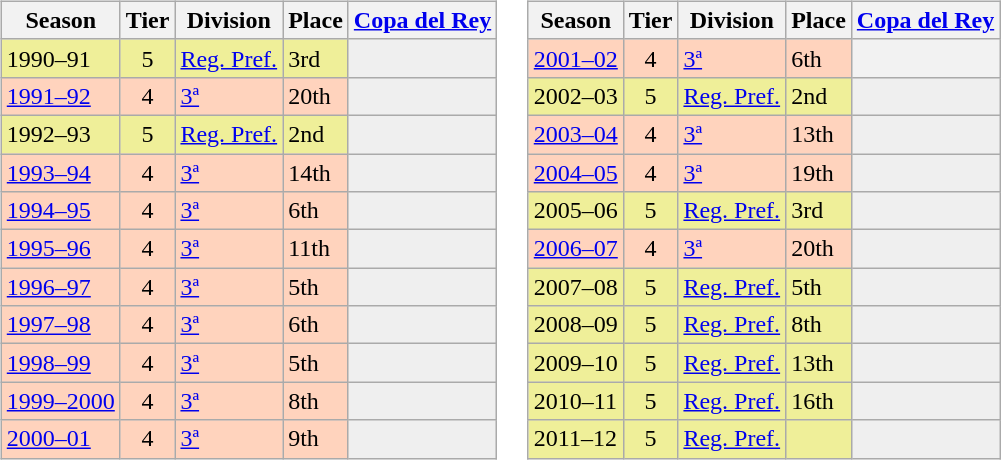<table>
<tr>
<td valign="top" width=0%><br><table class="wikitable">
<tr style="background:#f0f6fa;">
<th>Season</th>
<th>Tier</th>
<th>Division</th>
<th>Place</th>
<th><a href='#'>Copa del Rey</a></th>
</tr>
<tr>
<td style="background:#EFEF99;">1990–91</td>
<td style="background:#EFEF99;" align="center">5</td>
<td style="background:#EFEF99;"><a href='#'>Reg. Pref.</a></td>
<td style="background:#EFEF99;">3rd</td>
<th style="background:#efefef;"></th>
</tr>
<tr>
<td style="background:#FFD3BD;"><a href='#'>1991–92</a></td>
<td style="background:#FFD3BD;" align="center">4</td>
<td style="background:#FFD3BD;"><a href='#'>3ª</a></td>
<td style="background:#FFD3BD;">20th</td>
<th style="background:#efefef;"></th>
</tr>
<tr>
<td style="background:#EFEF99;">1992–93</td>
<td style="background:#EFEF99;" align="center">5</td>
<td style="background:#EFEF99;"><a href='#'>Reg. Pref.</a></td>
<td style="background:#EFEF99;">2nd</td>
<th style="background:#efefef;"></th>
</tr>
<tr>
<td style="background:#FFD3BD;"><a href='#'>1993–94</a></td>
<td style="background:#FFD3BD;" align="center">4</td>
<td style="background:#FFD3BD;"><a href='#'>3ª</a></td>
<td style="background:#FFD3BD;">14th</td>
<th style="background:#efefef;"></th>
</tr>
<tr>
<td style="background:#FFD3BD;"><a href='#'>1994–95</a></td>
<td style="background:#FFD3BD;" align="center">4</td>
<td style="background:#FFD3BD;"><a href='#'>3ª</a></td>
<td style="background:#FFD3BD;">6th</td>
<th style="background:#efefef;"></th>
</tr>
<tr>
<td style="background:#FFD3BD;"><a href='#'>1995–96</a></td>
<td style="background:#FFD3BD;" align="center">4</td>
<td style="background:#FFD3BD;"><a href='#'>3ª</a></td>
<td style="background:#FFD3BD;">11th</td>
<th style="background:#efefef;"></th>
</tr>
<tr>
<td style="background:#FFD3BD;"><a href='#'>1996–97</a></td>
<td style="background:#FFD3BD;" align="center">4</td>
<td style="background:#FFD3BD;"><a href='#'>3ª</a></td>
<td style="background:#FFD3BD;">5th</td>
<th style="background:#efefef;"></th>
</tr>
<tr>
<td style="background:#FFD3BD;"><a href='#'>1997–98</a></td>
<td style="background:#FFD3BD;" align="center">4</td>
<td style="background:#FFD3BD;"><a href='#'>3ª</a></td>
<td style="background:#FFD3BD;">6th</td>
<th style="background:#efefef;"></th>
</tr>
<tr>
<td style="background:#FFD3BD;"><a href='#'>1998–99</a></td>
<td style="background:#FFD3BD;" align="center">4</td>
<td style="background:#FFD3BD;"><a href='#'>3ª</a></td>
<td style="background:#FFD3BD;">5th</td>
<th style="background:#efefef;"></th>
</tr>
<tr>
<td style="background:#FFD3BD;"><a href='#'>1999–2000</a></td>
<td style="background:#FFD3BD;" align="center">4</td>
<td style="background:#FFD3BD;"><a href='#'>3ª</a></td>
<td style="background:#FFD3BD;">8th</td>
<th style="background:#efefef;"></th>
</tr>
<tr>
<td style="background:#FFD3BD;"><a href='#'>2000–01</a></td>
<td style="background:#FFD3BD;" align="center">4</td>
<td style="background:#FFD3BD;"><a href='#'>3ª</a></td>
<td style="background:#FFD3BD;">9th</td>
<th style="background:#efefef;"></th>
</tr>
</table>
</td>
<td valign="top" width=0%><br><table class="wikitable">
<tr style="background:#f0f6fa;">
<th>Season</th>
<th>Tier</th>
<th>Division</th>
<th>Place</th>
<th><a href='#'>Copa del Rey</a></th>
</tr>
<tr>
<td style="background:#FFD3BD;"><a href='#'>2001–02</a></td>
<td style="background:#FFD3BD;" align="center">4</td>
<td style="background:#FFD3BD;"><a href='#'>3ª</a></td>
<td style="background:#FFD3BD;">6th</td>
<th></th>
</tr>
<tr>
<td style="background:#EFEF99;">2002–03</td>
<td style="background:#EFEF99;" align="center">5</td>
<td style="background:#EFEF99;"><a href='#'>Reg. Pref.</a></td>
<td style="background:#EFEF99;">2nd</td>
<th style="background:#efefef;"></th>
</tr>
<tr>
<td style="background:#FFD3BD;"><a href='#'>2003–04</a></td>
<td style="background:#FFD3BD;" align="center">4</td>
<td style="background:#FFD3BD;"><a href='#'>3ª</a></td>
<td style="background:#FFD3BD;">13th</td>
<th style="background:#efefef;"></th>
</tr>
<tr>
<td style="background:#FFD3BD;"><a href='#'>2004–05</a></td>
<td style="background:#FFD3BD;" align="center">4</td>
<td style="background:#FFD3BD;"><a href='#'>3ª</a></td>
<td style="background:#FFD3BD;">19th</td>
<th style="background:#efefef;"></th>
</tr>
<tr>
<td style="background:#EFEF99;">2005–06</td>
<td style="background:#EFEF99;" align="center">5</td>
<td style="background:#EFEF99;"><a href='#'>Reg. Pref.</a></td>
<td style="background:#EFEF99;">3rd</td>
<th style="background:#efefef;"></th>
</tr>
<tr>
<td style="background:#FFD3BD;"><a href='#'>2006–07</a></td>
<td style="background:#FFD3BD;" align="center">4</td>
<td style="background:#FFD3BD;"><a href='#'>3ª</a></td>
<td style="background:#FFD3BD;">20th</td>
<th style="background:#efefef;"></th>
</tr>
<tr>
<td style="background:#EFEF99;">2007–08</td>
<td style="background:#EFEF99;" align="center">5</td>
<td style="background:#EFEF99;"><a href='#'>Reg. Pref.</a></td>
<td style="background:#EFEF99;">5th</td>
<th style="background:#efefef;"></th>
</tr>
<tr>
<td style="background:#EFEF99;">2008–09</td>
<td style="background:#EFEF99;" align="center">5</td>
<td style="background:#EFEF99;"><a href='#'>Reg. Pref.</a></td>
<td style="background:#EFEF99;">8th</td>
<th style="background:#efefef;"></th>
</tr>
<tr>
<td style="background:#EFEF99;">2009–10</td>
<td style="background:#EFEF99;" align="center">5</td>
<td style="background:#EFEF99;"><a href='#'>Reg. Pref.</a></td>
<td style="background:#EFEF99;">13th</td>
<th style="background:#efefef;"></th>
</tr>
<tr>
<td style="background:#EFEF99;">2010–11</td>
<td style="background:#EFEF99;" align="center">5</td>
<td style="background:#EFEF99;"><a href='#'>Reg. Pref.</a></td>
<td style="background:#EFEF99;">16th</td>
<th style="background:#efefef;"></th>
</tr>
<tr>
<td style="background:#EFEF99;">2011–12</td>
<td style="background:#EFEF99;" align="center">5</td>
<td style="background:#EFEF99;"><a href='#'>Reg. Pref.</a></td>
<td style="background:#EFEF99;"></td>
<th style="background:#efefef;"></th>
</tr>
</table>
</td>
</tr>
</table>
